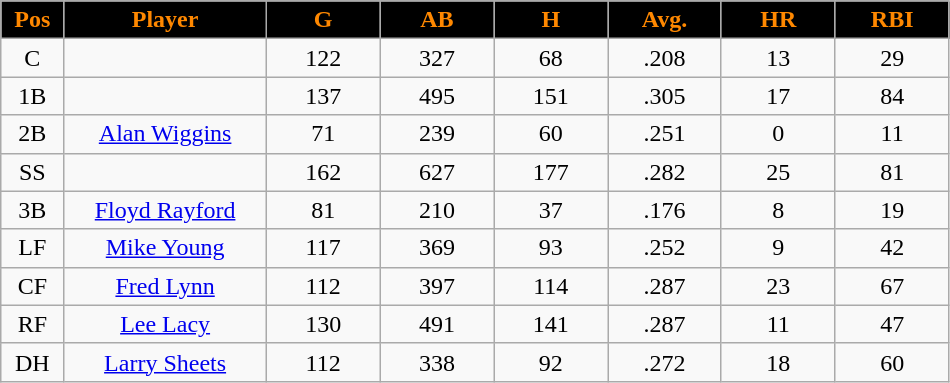<table class="wikitable sortable">
<tr>
<th style="background:black;color:#FF8800;" width="5%">Pos</th>
<th style="background:black;color:#FF8800;" width="16%">Player</th>
<th style="background:black;color:#FF8800;" width="9%">G</th>
<th style="background:black;color:#FF8800;" width="9%">AB</th>
<th style="background:black;color:#FF8800;" width="9%">H</th>
<th style="background:black;color:#FF8800;" width="9%">Avg.</th>
<th style="background:black;color:#FF8800;" width="9%">HR</th>
<th style="background:black;color:#FF8800;" width="9%">RBI</th>
</tr>
<tr align="center">
<td>C</td>
<td></td>
<td>122</td>
<td>327</td>
<td>68</td>
<td>.208</td>
<td>13</td>
<td>29</td>
</tr>
<tr align="center">
<td>1B</td>
<td></td>
<td>137</td>
<td>495</td>
<td>151</td>
<td>.305</td>
<td>17</td>
<td>84</td>
</tr>
<tr align="center">
<td>2B</td>
<td><a href='#'>Alan Wiggins</a></td>
<td>71</td>
<td>239</td>
<td>60</td>
<td>.251</td>
<td>0</td>
<td>11</td>
</tr>
<tr align="center">
<td>SS</td>
<td></td>
<td>162</td>
<td>627</td>
<td>177</td>
<td>.282</td>
<td>25</td>
<td>81</td>
</tr>
<tr align="center">
<td>3B</td>
<td><a href='#'>Floyd Rayford</a></td>
<td>81</td>
<td>210</td>
<td>37</td>
<td>.176</td>
<td>8</td>
<td>19</td>
</tr>
<tr align="center">
<td>LF</td>
<td><a href='#'>Mike Young</a></td>
<td>117</td>
<td>369</td>
<td>93</td>
<td>.252</td>
<td>9</td>
<td>42</td>
</tr>
<tr align="center">
<td>CF</td>
<td><a href='#'>Fred Lynn</a></td>
<td>112</td>
<td>397</td>
<td>114</td>
<td>.287</td>
<td>23</td>
<td>67</td>
</tr>
<tr align="center">
<td>RF</td>
<td><a href='#'>Lee Lacy</a></td>
<td>130</td>
<td>491</td>
<td>141</td>
<td>.287</td>
<td>11</td>
<td>47</td>
</tr>
<tr align="center">
<td>DH</td>
<td><a href='#'>Larry Sheets</a></td>
<td>112</td>
<td>338</td>
<td>92</td>
<td>.272</td>
<td>18</td>
<td>60</td>
</tr>
</table>
